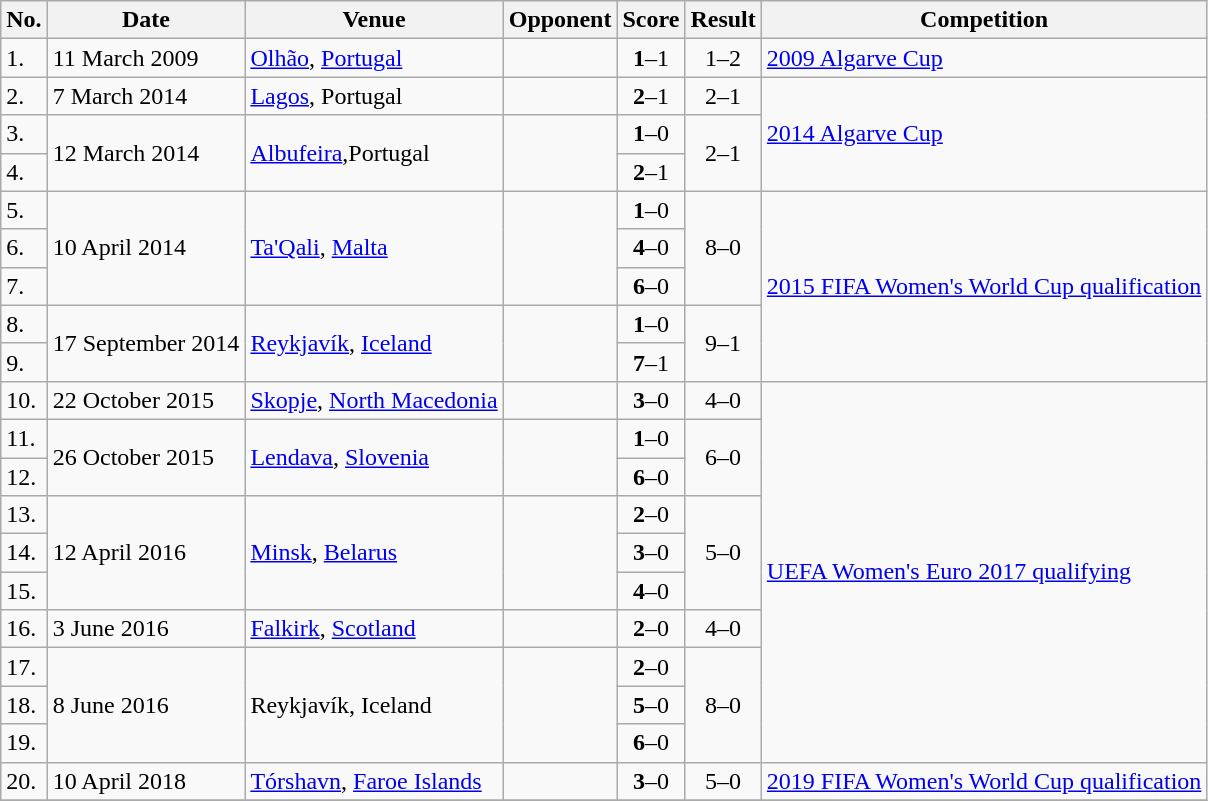<table class="wikitable">
<tr>
<th>No.</th>
<th>Date</th>
<th>Venue</th>
<th>Opponent</th>
<th>Score</th>
<th>Result</th>
<th>Competition</th>
</tr>
<tr>
<td>1.</td>
<td>11 March 2009</td>
<td><a href='#'>Olhão</a>, <a href='#'>Portugal</a></td>
<td></td>
<td align=center><strong>1</strong>–1</td>
<td align=center>1–2</td>
<td><a href='#'>2009 Algarve Cup</a></td>
</tr>
<tr>
<td>2.</td>
<td>7 March 2014</td>
<td><a href='#'>Lagos</a>, Portugal</td>
<td></td>
<td align=center><strong>2</strong>–1</td>
<td align=center>2–1</td>
<td rowspan=3><a href='#'>2014 Algarve Cup</a></td>
</tr>
<tr>
<td>3.</td>
<td rowspan=2>12 March 2014</td>
<td rowspan=2><a href='#'>Albufeira</a>,Portugal</td>
<td rowspan=2></td>
<td align=center><strong>1</strong>–0</td>
<td rowspan=2 align=center>2–1</td>
</tr>
<tr>
<td>4.</td>
<td align=center><strong>2</strong>–1</td>
</tr>
<tr>
<td>5.</td>
<td rowspan=3>10 April 2014</td>
<td rowspan=3><a href='#'>Ta'Qali</a>, <a href='#'>Malta</a></td>
<td rowspan=3></td>
<td align=center><strong>1</strong>–0</td>
<td rowspan=3 align=center>8–0</td>
<td rowspan=5><a href='#'>2015 FIFA Women's World Cup qualification</a></td>
</tr>
<tr>
<td>6.</td>
<td align=center><strong>4</strong>–0</td>
</tr>
<tr>
<td>7.</td>
<td align=center><strong>6</strong>–0</td>
</tr>
<tr>
<td>8.</td>
<td rowspan=2>17 September 2014</td>
<td rowspan=2><a href='#'>Reykjavík</a>, <a href='#'>Iceland</a></td>
<td rowspan=2></td>
<td align=center><strong>1</strong>–0</td>
<td rowspan=2 align=center>9–1</td>
</tr>
<tr>
<td>9.</td>
<td align=center><strong>7</strong>–1</td>
</tr>
<tr>
<td>10.</td>
<td>22 October 2015</td>
<td><a href='#'>Skopje</a>, <a href='#'>North Macedonia</a></td>
<td></td>
<td align=center><strong>3</strong>–0</td>
<td align=center>4–0</td>
<td rowspan=10><a href='#'>UEFA Women's Euro 2017 qualifying</a></td>
</tr>
<tr>
<td>11.</td>
<td rowspan=2>26 October 2015</td>
<td rowspan=2><a href='#'>Lendava</a>, <a href='#'>Slovenia</a></td>
<td rowspan=2></td>
<td align=center><strong>1</strong>–0</td>
<td rowspan=2 align=center>6–0</td>
</tr>
<tr>
<td>12.</td>
<td align=center><strong>6</strong>–0</td>
</tr>
<tr>
<td>13.</td>
<td rowspan=3>12 April 2016</td>
<td rowspan=3><a href='#'>Minsk</a>, <a href='#'>Belarus</a></td>
<td rowspan=3></td>
<td align=center><strong>2</strong>–0</td>
<td rowspan=3 align=center>5–0</td>
</tr>
<tr>
<td>14.</td>
<td align=center><strong>3</strong>–0</td>
</tr>
<tr>
<td>15.</td>
<td align=center><strong>4</strong>–0</td>
</tr>
<tr>
<td>16.</td>
<td>3 June 2016</td>
<td><a href='#'>Falkirk</a>, <a href='#'>Scotland</a></td>
<td></td>
<td align=center><strong>2</strong>–0</td>
<td align=center>4–0</td>
</tr>
<tr>
<td>17.</td>
<td rowspan=3>8 June 2016</td>
<td rowspan=3>Reykjavík, Iceland</td>
<td rowspan=3></td>
<td align=center><strong>2</strong>–0</td>
<td rowspan=3 align=center>8–0</td>
</tr>
<tr>
<td>18.</td>
<td align=center><strong>5</strong>–0</td>
</tr>
<tr>
<td>19.</td>
<td align=center><strong>6</strong>–0</td>
</tr>
<tr>
<td>20.</td>
<td>10 April 2018</td>
<td><a href='#'>Tórshavn</a>, <a href='#'>Faroe Islands</a></td>
<td></td>
<td align=center><strong>3</strong>–0</td>
<td align=center>5–0</td>
<td><a href='#'>2019 FIFA Women's World Cup qualification</a></td>
</tr>
<tr>
</tr>
</table>
